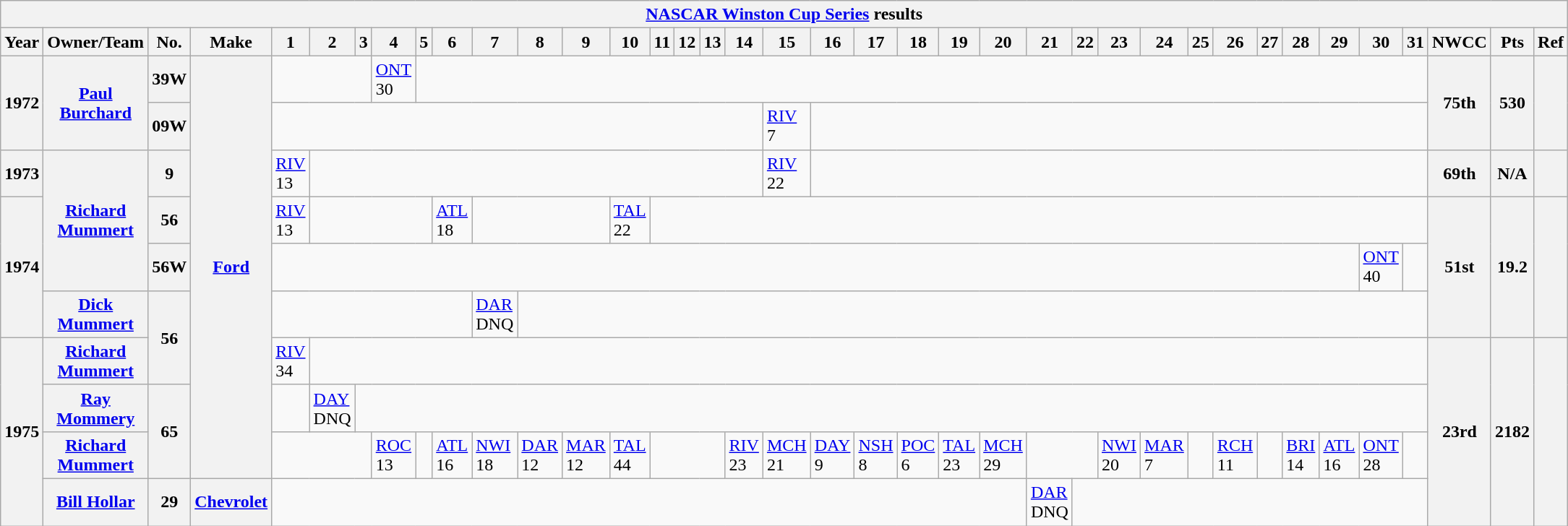<table class="wikitable">
<tr>
<th colspan="38"><a href='#'>NASCAR Winston Cup Series</a> results</th>
</tr>
<tr>
<th>Year</th>
<th>Owner/Team</th>
<th>No.</th>
<th>Make</th>
<th>1</th>
<th>2</th>
<th>3</th>
<th>4</th>
<th>5</th>
<th>6</th>
<th>7</th>
<th>8</th>
<th>9</th>
<th>10</th>
<th>11</th>
<th>12</th>
<th>13</th>
<th>14</th>
<th>15</th>
<th>16</th>
<th>17</th>
<th>18</th>
<th>19</th>
<th>20</th>
<th>21</th>
<th>22</th>
<th>23</th>
<th>24</th>
<th>25</th>
<th>26</th>
<th>27</th>
<th>28</th>
<th>29</th>
<th>30</th>
<th>31</th>
<th>NWCC</th>
<th>Pts</th>
<th>Ref</th>
</tr>
<tr>
<th rowspan="2">1972</th>
<th rowspan="2"><a href='#'>Paul Burchard</a></th>
<th>39W</th>
<th rowspan="9"><a href='#'>Ford</a></th>
<td colspan="3"></td>
<td><a href='#'>ONT</a><br>30</td>
<td colspan="27"></td>
<th rowspan="2">75th</th>
<th rowspan="2">530</th>
<th rowspan="2"></th>
</tr>
<tr>
<th>09W</th>
<td colspan="14"></td>
<td><a href='#'>RIV</a><br>7</td>
<td colspan="16"></td>
</tr>
<tr>
<th>1973</th>
<th rowspan="3"><a href='#'>Richard Mummert</a></th>
<th>9</th>
<td><a href='#'>RIV</a><br>13</td>
<td colspan="13"></td>
<td><a href='#'>RIV</a><br>22</td>
<td colspan="16"></td>
<th>69th</th>
<th>N/A</th>
<th></th>
</tr>
<tr>
<th rowspan="3">1974</th>
<th>56</th>
<td><a href='#'>RIV</a><br>13</td>
<td colspan="4"></td>
<td><a href='#'>ATL</a><br>18</td>
<td colspan="3"></td>
<td><a href='#'>TAL</a><br>22</td>
<td colspan="21"></td>
<th rowspan="3">51st</th>
<th rowspan="3">19.2</th>
<th rowspan="3"></th>
</tr>
<tr>
<th>56W</th>
<td colspan="29"></td>
<td><a href='#'>ONT</a><br>40</td>
<td></td>
</tr>
<tr>
<th><a href='#'>Dick Mummert</a></th>
<th rowspan="2">56</th>
<td colspan="6"></td>
<td><a href='#'>DAR</a><br>DNQ</td>
<td colspan="24"></td>
</tr>
<tr>
<th rowspan="4">1975</th>
<th><a href='#'>Richard Mummert</a></th>
<td><a href='#'>RIV</a><br>34</td>
<td colspan="30"></td>
<th rowspan="4">23rd</th>
<th rowspan="4">2182</th>
<th rowspan="4"></th>
</tr>
<tr>
<th><a href='#'>Ray Mommery</a></th>
<th rowspan="2">65</th>
<td></td>
<td><a href='#'>DAY</a><br>DNQ</td>
<td colspan="29"></td>
</tr>
<tr>
<th><a href='#'>Richard Mummert</a></th>
<td colspan="3"></td>
<td><a href='#'>ROC</a><br>13</td>
<td></td>
<td><a href='#'>ATL</a><br>16</td>
<td><a href='#'>NWI</a><br>18</td>
<td><a href='#'>DAR</a><br>12</td>
<td><a href='#'>MAR</a><br>12</td>
<td><a href='#'>TAL</a><br>44</td>
<td colspan="3"></td>
<td><a href='#'>RIV</a><br>23</td>
<td><a href='#'>MCH</a><br>21</td>
<td><a href='#'>DAY</a><br>9</td>
<td><a href='#'>NSH</a><br>8</td>
<td><a href='#'>POC</a><br>6</td>
<td><a href='#'>TAL</a><br>23</td>
<td><a href='#'>MCH</a><br>29</td>
<td colspan="2"></td>
<td><a href='#'>NWI</a><br>20</td>
<td><a href='#'>MAR</a><br>7</td>
<td></td>
<td><a href='#'>RCH</a><br>11</td>
<td></td>
<td><a href='#'>BRI</a><br>14</td>
<td><a href='#'>ATL</a><br>16</td>
<td><a href='#'>ONT</a><br>28</td>
<td></td>
</tr>
<tr>
<th><a href='#'>Bill Hollar</a></th>
<th>29</th>
<th><a href='#'>Chevrolet</a></th>
<td colspan="20"></td>
<td><a href='#'>DAR</a><br>DNQ</td>
<td colspan="10"></td>
</tr>
</table>
